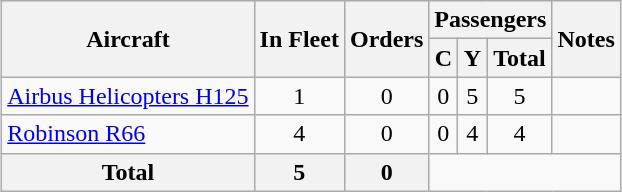<table class="wikitable" style="margin:1em auto; border-collapse:collapse; text-align: center">
<tr>
<th rowspan=2>Aircraft</th>
<th rowspan=2>In Fleet</th>
<th rowspan=2>Orders</th>
<th colspan=3>Passengers</th>
<th rowspan=2>Notes</th>
</tr>
<tr>
<th><abbr>C</abbr></th>
<th><abbr>Y</abbr></th>
<th>Total</th>
</tr>
<tr>
<td align=left><a href='#'>Airbus Helicopters H125</a></td>
<td>1</td>
<td>0</td>
<td>0</td>
<td>5</td>
<td>5</td>
<td></td>
</tr>
<tr>
<td align=left><a href='#'>Robinson R66</a></td>
<td>4</td>
<td>0</td>
<td>0</td>
<td>4</td>
<td>4</td>
<td></td>
</tr>
<tr>
<th>Total</th>
<th>5</th>
<th>0</th>
<td colspan="4"></td>
</tr>
</table>
